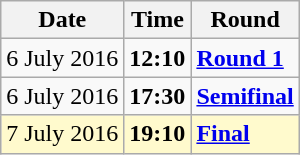<table class="wikitable">
<tr>
<th>Date</th>
<th>Time</th>
<th>Round</th>
</tr>
<tr>
<td>6 July 2016</td>
<td><strong>12:10</strong></td>
<td><strong><a href='#'>Round 1</a></strong></td>
</tr>
<tr>
<td>6 July 2016</td>
<td><strong>17:30</strong></td>
<td><strong><a href='#'>Semifinal</a></strong></td>
</tr>
<tr style=background:lemonchiffon>
<td>7 July 2016</td>
<td><strong>19:10</strong></td>
<td><strong><a href='#'>Final</a></strong></td>
</tr>
</table>
